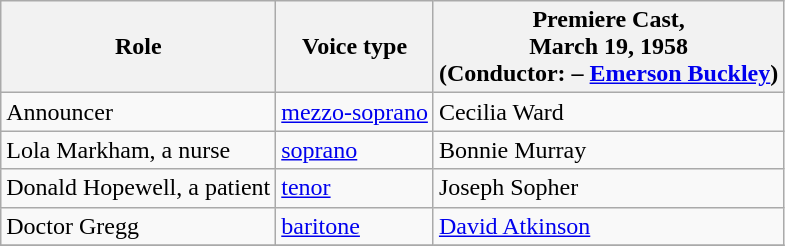<table class="wikitable">
<tr>
<th>Role</th>
<th>Voice type</th>
<th>Premiere Cast,<br> March 19, 1958<br>(Conductor: – <a href='#'>Emerson Buckley</a>)</th>
</tr>
<tr>
<td>Announcer</td>
<td><a href='#'>mezzo-soprano</a></td>
<td>Cecilia Ward</td>
</tr>
<tr>
<td>Lola Markham, a nurse</td>
<td><a href='#'>soprano</a></td>
<td>Bonnie Murray</td>
</tr>
<tr>
<td>Donald Hopewell, a patient</td>
<td><a href='#'>tenor</a></td>
<td>Joseph Sopher</td>
</tr>
<tr>
<td>Doctor Gregg</td>
<td><a href='#'>baritone</a></td>
<td><a href='#'>David Atkinson</a></td>
</tr>
<tr>
</tr>
</table>
